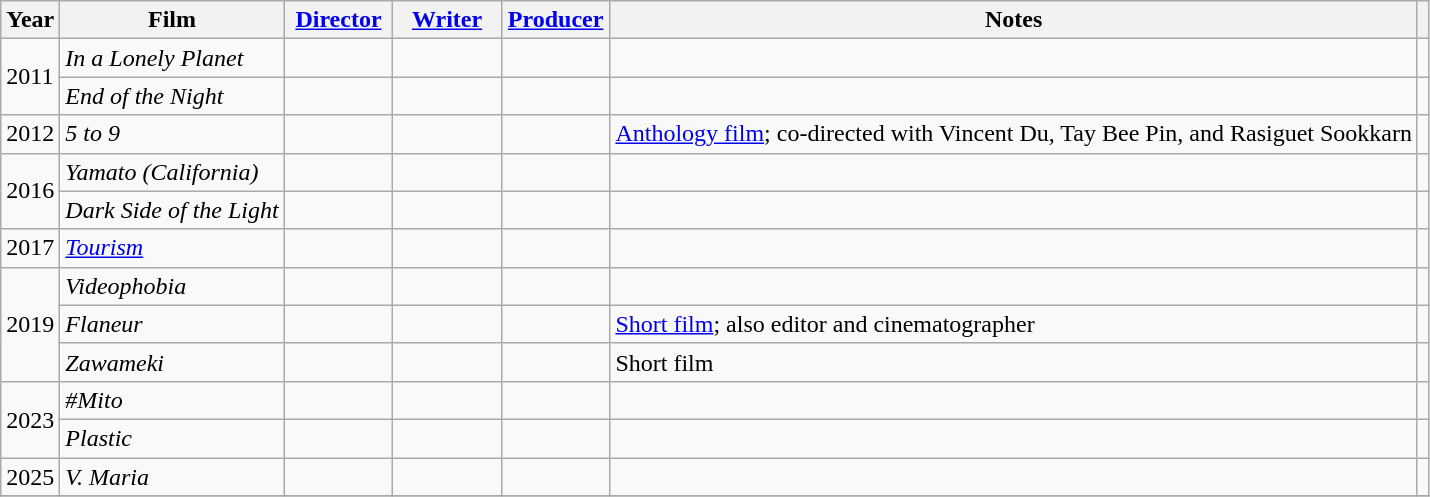<table class="wikitable sortable">
<tr>
<th>Year</th>
<th>Film</th>
<th width="65"><a href='#'>Director</a></th>
<th width="65"><a href='#'>Writer</a></th>
<th width="65"><a href='#'>Producer</a></th>
<th class=unsortable>Notes</th>
<th class=unsortable></th>
</tr>
<tr>
<td rowspan=2>2011</td>
<td><em>In a Lonely Planet</em></td>
<td></td>
<td></td>
<td></td>
<td></td>
<td style="text-align: center;"></td>
</tr>
<tr>
<td><em>End of the Night</em></td>
<td></td>
<td></td>
<td></td>
<td></td>
<td style="text-align: center;"></td>
</tr>
<tr>
<td>2012</td>
<td><em>5 to 9</em></td>
<td></td>
<td></td>
<td></td>
<td><a href='#'>Anthology film</a>; co-directed with Vincent Du, Tay Bee Pin, and Rasiguet Sookkarn</td>
<td style="text-align: center;"></td>
</tr>
<tr>
<td rowspan=2>2016</td>
<td><em>Yamato (California)</em></td>
<td></td>
<td></td>
<td></td>
<td></td>
<td style="text-align: center;"></td>
</tr>
<tr>
<td><em>Dark Side of the Light</em></td>
<td></td>
<td></td>
<td></td>
<td></td>
<td style="text-align: center;"></td>
</tr>
<tr>
<td>2017</td>
<td><em><a href='#'>Tourism</a></em></td>
<td></td>
<td></td>
<td></td>
<td></td>
<td style="text-align: center;"></td>
</tr>
<tr>
<td rowspan=3>2019</td>
<td><em>Videophobia</em></td>
<td></td>
<td></td>
<td></td>
<td></td>
<td style="text-align: center;"></td>
</tr>
<tr>
<td><em>Flaneur</em></td>
<td></td>
<td></td>
<td></td>
<td><a href='#'>Short film</a>; also editor and cinematographer</td>
<td style="text-align: center;"></td>
</tr>
<tr>
<td><em>Zawameki</em></td>
<td></td>
<td></td>
<td></td>
<td>Short film</td>
<td style="text-align: center;"></td>
</tr>
<tr>
<td rowspan=2>2023</td>
<td><em>#Mito</em></td>
<td></td>
<td></td>
<td></td>
<td></td>
<td style="text-align: center;"></td>
</tr>
<tr>
<td><em>Plastic</em></td>
<td></td>
<td></td>
<td></td>
<td></td>
<td style="text-align: center;"></td>
</tr>
<tr>
<td>2025</td>
<td><em>V. Maria</em></td>
<td></td>
<td></td>
<td></td>
<td></td>
<td style="text-align: center;"></td>
</tr>
<tr>
</tr>
</table>
